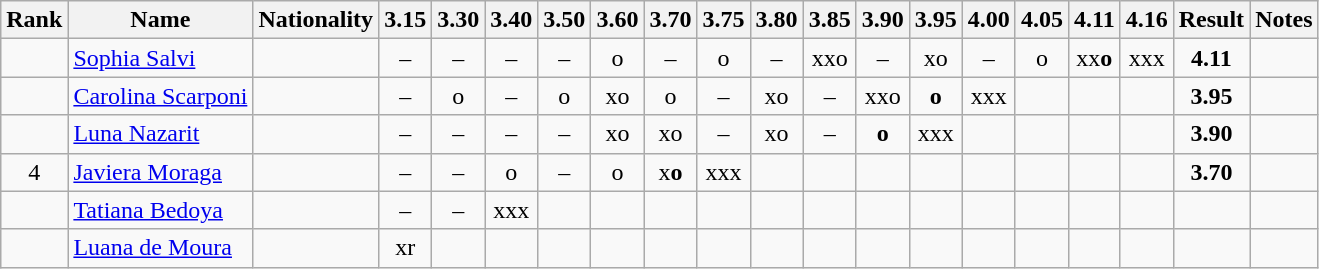<table class="wikitable sortable" style="text-align:center">
<tr>
<th>Rank</th>
<th>Name</th>
<th>Nationality</th>
<th>3.15</th>
<th>3.30</th>
<th>3.40</th>
<th>3.50</th>
<th>3.60</th>
<th>3.70</th>
<th>3.75</th>
<th>3.80</th>
<th>3.85</th>
<th>3.90</th>
<th>3.95</th>
<th>4.00</th>
<th>4.05</th>
<th>4.11</th>
<th>4.16</th>
<th>Result</th>
<th>Notes</th>
</tr>
<tr>
<td></td>
<td align=left><a href='#'>Sophia Salvi</a></td>
<td align=left></td>
<td>–</td>
<td>–</td>
<td>–</td>
<td>–</td>
<td>o</td>
<td>–</td>
<td>o</td>
<td>–</td>
<td>xxo</td>
<td>–</td>
<td>xo</td>
<td>–</td>
<td>o</td>
<td>xx<strong>o</strong></td>
<td>xxx</td>
<td><strong>4.11</strong></td>
<td></td>
</tr>
<tr>
<td></td>
<td align=left><a href='#'>Carolina Scarponi</a></td>
<td align=left></td>
<td>–</td>
<td>o</td>
<td>–</td>
<td>o</td>
<td>xo</td>
<td>o</td>
<td>–</td>
<td>xo</td>
<td>–</td>
<td>xxo</td>
<td><strong>o</strong></td>
<td>xxx</td>
<td></td>
<td></td>
<td></td>
<td><strong>3.95</strong></td>
<td></td>
</tr>
<tr>
<td></td>
<td align=left><a href='#'>Luna Nazarit</a></td>
<td align=left></td>
<td>–</td>
<td>–</td>
<td>–</td>
<td>–</td>
<td>xo</td>
<td>xo</td>
<td>–</td>
<td>xo</td>
<td>–</td>
<td><strong>o</strong></td>
<td>xxx</td>
<td></td>
<td></td>
<td></td>
<td></td>
<td><strong>3.90</strong></td>
<td></td>
</tr>
<tr>
<td>4</td>
<td align=left><a href='#'>Javiera Moraga</a></td>
<td align=left></td>
<td>–</td>
<td>–</td>
<td>o</td>
<td>–</td>
<td>o</td>
<td>x<strong>o</strong></td>
<td>xxx</td>
<td></td>
<td></td>
<td></td>
<td></td>
<td></td>
<td></td>
<td></td>
<td></td>
<td><strong>3.70</strong></td>
<td></td>
</tr>
<tr>
<td></td>
<td align=left><a href='#'>Tatiana Bedoya</a></td>
<td align=left></td>
<td>–</td>
<td>–</td>
<td>xxx</td>
<td></td>
<td></td>
<td></td>
<td></td>
<td></td>
<td></td>
<td></td>
<td></td>
<td></td>
<td></td>
<td></td>
<td></td>
<td><strong></strong></td>
<td></td>
</tr>
<tr>
<td></td>
<td align=left><a href='#'>Luana de Moura</a></td>
<td align=left></td>
<td>xr</td>
<td></td>
<td></td>
<td></td>
<td></td>
<td></td>
<td></td>
<td></td>
<td></td>
<td></td>
<td></td>
<td></td>
<td></td>
<td></td>
<td></td>
<td><strong></strong></td>
<td></td>
</tr>
</table>
